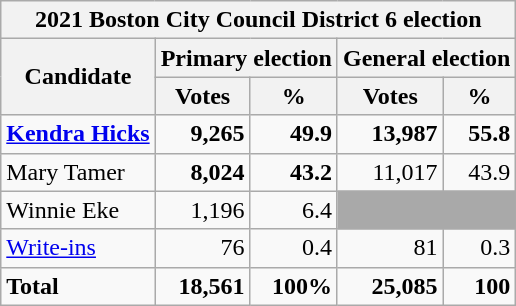<table class=wikitable>
<tr>
<th colspan=5>2021 Boston City Council District 6 election</th>
</tr>
<tr>
<th colspan=1 rowspan=2>Candidate</th>
<th colspan=2><strong>Primary election</strong></th>
<th colspan=2><strong>General election</strong></th>
</tr>
<tr>
<th>Votes</th>
<th>%</th>
<th>Votes</th>
<th>%</th>
</tr>
<tr>
<td><strong><a href='#'>Kendra Hicks</a></strong></td>
<td align="right"><strong>9,265</strong></td>
<td align="right"><strong>49.9</strong></td>
<td align="right"><strong>13,987</strong></td>
<td align="right"><strong>55.8</strong></td>
</tr>
<tr>
<td>Mary Tamer</td>
<td align="right"><strong>8,024</strong></td>
<td align="right"><strong>43.2</strong></td>
<td align="right">11,017</td>
<td align="right">43.9</td>
</tr>
<tr>
<td>Winnie Eke</td>
<td align="right">1,196</td>
<td align="right">6.4</td>
<td colspan=2 bgcolor=darkgray> </td>
</tr>
<tr>
<td><a href='#'>Write-ins</a></td>
<td align="right">76</td>
<td align="right">0.4</td>
<td align="right">81</td>
<td align="right">0.3</td>
</tr>
<tr>
<td><strong>Total</strong></td>
<td align="right"><strong>18,561</strong></td>
<td align="right"><strong>100%</strong></td>
<td align="right"><strong>25,085</strong></td>
<td align="right"><strong>100</strong></td>
</tr>
</table>
